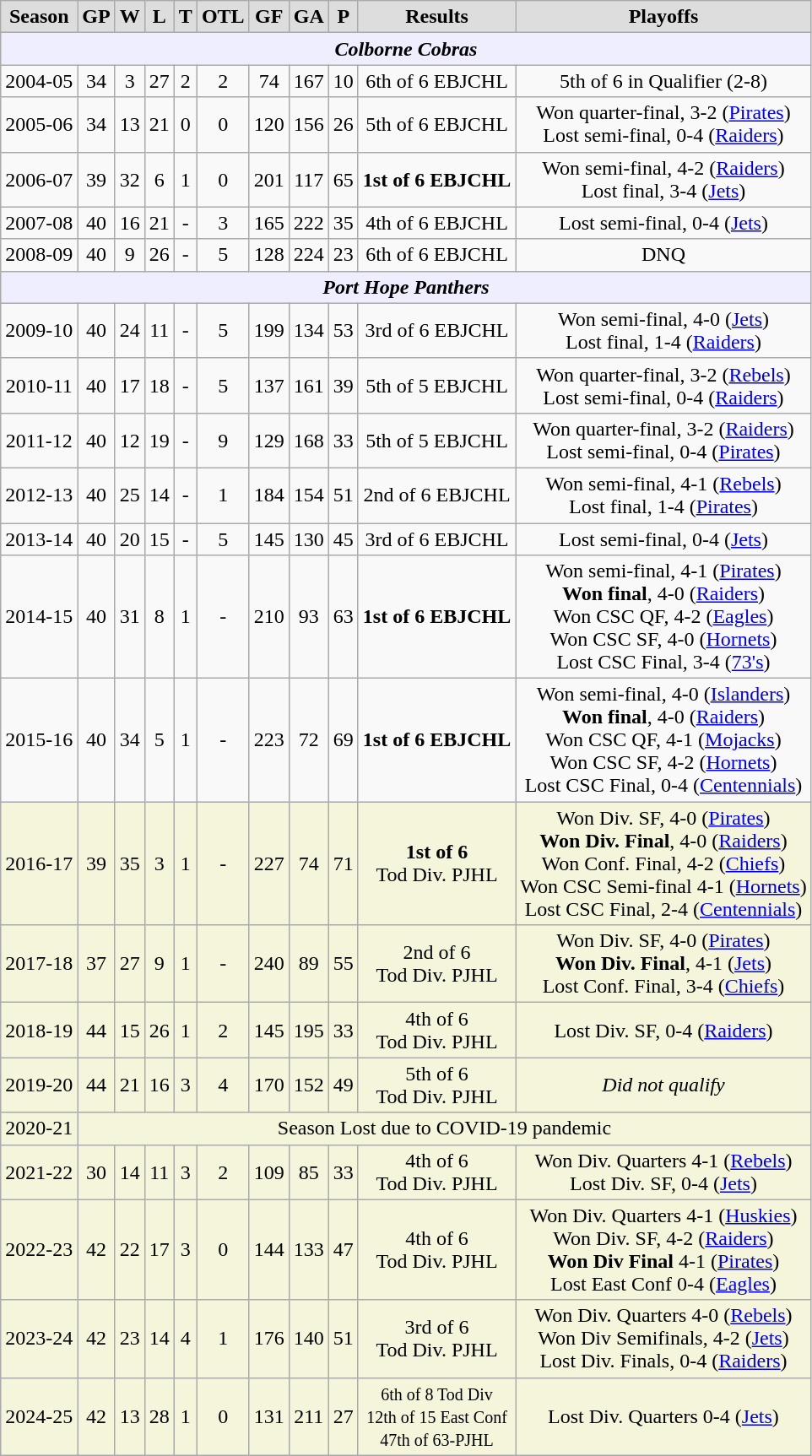<table class="wikitable">
<tr align="center"  bgcolor="#dddddd">
<td><strong>Season</strong></td>
<td><strong>GP</strong></td>
<td><strong>W</strong></td>
<td><strong>L</strong></td>
<td><strong>T</strong></td>
<td><strong>OTL</strong></td>
<td><strong>GF</strong></td>
<td><strong>GA</strong></td>
<td><strong>P</strong></td>
<td><strong>Results</strong></td>
<td><strong>Playoffs</strong></td>
</tr>
<tr align="center" bgcolor="#eeeeff">
<td colspan="11"><strong><em>Colborne Cobras</em></strong></td>
</tr>
<tr align="center">
<td>2004-05</td>
<td>34</td>
<td>3</td>
<td>27</td>
<td>2</td>
<td>2</td>
<td>74</td>
<td>167</td>
<td>10</td>
<td>6th of 6 EBJCHL</td>
<td>5th of 6 in Qualifier (2-8)</td>
</tr>
<tr align="center">
<td>2005-06</td>
<td>34</td>
<td>13</td>
<td>21</td>
<td>0</td>
<td>0</td>
<td>120</td>
<td>156</td>
<td>26</td>
<td>5th of 6 EBJCHL</td>
<td>Won quarter-final, 3-2 (<a href='#'>Pirates</a>)<br>Lost semi-final, 0-4 (<a href='#'>Raiders</a>)</td>
</tr>
<tr align="center">
<td>2006-07</td>
<td>39</td>
<td>32</td>
<td>6</td>
<td>1</td>
<td>0</td>
<td>201</td>
<td>117</td>
<td>65</td>
<td><strong>1st of 6 EBJCHL</strong></td>
<td>Won semi-final, 4-2 (<a href='#'>Raiders</a>)<br>Lost final, 3-4 (<a href='#'>Jets</a>)</td>
</tr>
<tr align="center">
<td>2007-08</td>
<td>40</td>
<td>16</td>
<td>21</td>
<td>-</td>
<td>3</td>
<td>165</td>
<td>222</td>
<td>35</td>
<td>4th of 6 EBJCHL</td>
<td>Lost semi-final, 0-4 (<a href='#'>Jets</a>)</td>
</tr>
<tr align="center">
<td>2008-09</td>
<td>40</td>
<td>9</td>
<td>26</td>
<td>-</td>
<td>5</td>
<td>128</td>
<td>224</td>
<td>23</td>
<td>6th of 6 EBJCHL</td>
<td>DNQ</td>
</tr>
<tr align="center" bgcolor="#eeeeff">
<td colspan="11"><strong><em>Port Hope Panthers</em></strong></td>
</tr>
<tr align="center">
<td>2009-10</td>
<td>40</td>
<td>24</td>
<td>11</td>
<td>-</td>
<td>5</td>
<td>199</td>
<td>134</td>
<td>53</td>
<td>3rd of 6 EBJCHL</td>
<td>Won semi-final, 4-0 (<a href='#'>Jets</a>)<br>Lost final, 1-4 (<a href='#'>Raiders</a>)</td>
</tr>
<tr align="center">
<td>2010-11</td>
<td>40</td>
<td>17</td>
<td>18</td>
<td>-</td>
<td>5</td>
<td>137</td>
<td>161</td>
<td>39</td>
<td>5th of 5 EBJCHL</td>
<td>Won quarter-final, 3-2 (<a href='#'>Rebels</a>)<br>Lost semi-final, 0-4 (<a href='#'>Raiders</a>)</td>
</tr>
<tr align="center">
<td>2011-12</td>
<td>40</td>
<td>12</td>
<td>19</td>
<td>-</td>
<td>9</td>
<td>129</td>
<td>168</td>
<td>33</td>
<td>5th of 5 EBJCHL</td>
<td>Won quarter-final, 3-2 (<a href='#'>Raiders</a>)<br>Lost semi-final, 0-4 (<a href='#'>Pirates</a>)</td>
</tr>
<tr align="center">
<td>2012-13</td>
<td>40</td>
<td>25</td>
<td>14</td>
<td>-</td>
<td>1</td>
<td>184</td>
<td>154</td>
<td>51</td>
<td>2nd of 6 EBJCHL</td>
<td>Won semi-final, 4-1 (<a href='#'>Rebels</a>)<br>Lost final, 1-4 (<a href='#'>Pirates</a>)</td>
</tr>
<tr align="center">
<td>2013-14</td>
<td>40</td>
<td>20</td>
<td>15</td>
<td>-</td>
<td>5</td>
<td>145</td>
<td>130</td>
<td>45</td>
<td>3rd of 6 EBJCHL</td>
<td>Lost semi-final, 0-4 (<a href='#'>Jets</a>)</td>
</tr>
<tr align="center">
<td>2014-15</td>
<td>40</td>
<td>31</td>
<td>8</td>
<td>1</td>
<td>-</td>
<td>210</td>
<td>93</td>
<td>63</td>
<td><strong>1st of 6 EBJCHL</strong></td>
<td>Won semi-final, 4-1 (<a href='#'>Pirates</a>)<br><strong>Won final</strong>, 4-0 (<a href='#'>Raiders</a>)<br>Won CSC QF, 4-2 (<a href='#'>Eagles</a>)<br>Won CSC SF, 4-0 (<a href='#'>Hornets</a>)<br>Lost CSC Final, 3-4 (<a href='#'>73's</a>)</td>
</tr>
<tr align="center">
<td>2015-16</td>
<td>40</td>
<td>34</td>
<td>5</td>
<td>1</td>
<td>-</td>
<td>223</td>
<td>72</td>
<td>69</td>
<td><strong>1st of 6 EBJCHL</strong></td>
<td>Won semi-final, 4-0 (<a href='#'>Islanders</a>)<br><strong>Won final</strong>, 4-0 (<a href='#'>Raiders</a>)<br>Won CSC QF, 4-1 (<a href='#'>Mojacks</a>)<br>Won CSC SF, 4-2 (<a href='#'>Hornets</a>)<br>Lost CSC Final, 0-4 (<a href='#'>Centennials</a>)</td>
</tr>
<tr align="center" bgcolor=beige>
<td>2016-17</td>
<td>39</td>
<td>35</td>
<td>3</td>
<td>1</td>
<td>-</td>
<td>227</td>
<td>74</td>
<td>71</td>
<td><strong>1st of 6</strong><br>Tod Div. PJHL</td>
<td>Won Div. SF, 4-0 (<a href='#'>Pirates</a>)<br><strong>Won Div. Final</strong>, 4-0 (<a href='#'>Raiders</a>)<br>Won Conf. Final, 4-2 (<a href='#'>Chiefs</a>)<br>Won CSC Semi-final 4-1 (<a href='#'>Hornets</a>)<br>Lost CSC Final, 2-4 (<a href='#'>Centennials</a>)</td>
</tr>
<tr align="center" bgcolor=beige>
<td>2017-18</td>
<td>37</td>
<td>27</td>
<td>9</td>
<td>1</td>
<td>-</td>
<td>240</td>
<td>89</td>
<td>55</td>
<td>2nd of 6<br>Tod Div. PJHL</td>
<td>Won Div. SF, 4-0 (<a href='#'>Pirates</a>)<br><strong>Won Div. Final</strong>, 4-1 (<a href='#'>Jets</a>)<br>Lost Conf. Final, 3-4 (<a href='#'>Chiefs</a>)</td>
</tr>
<tr align="center" bgcolor=beige>
<td>2018-19</td>
<td>44</td>
<td>15</td>
<td>26</td>
<td>1</td>
<td>2</td>
<td>145</td>
<td>195</td>
<td>33</td>
<td>4th of 6<br>Tod Div. PJHL</td>
<td>Lost Div. SF, 0-4 (<a href='#'>Raiders</a>)</td>
</tr>
<tr align="center" bgcolor=beige>
<td>2019-20</td>
<td>44</td>
<td>21</td>
<td>16</td>
<td>3</td>
<td>4</td>
<td>170</td>
<td>152</td>
<td>49</td>
<td>5th of 6<br>Tod Div. PJHL</td>
<td><em>Did not qualify</em></td>
</tr>
<tr align="center" bgcolor="beige">
<td>2020-21</td>
<td colspan="10">Season Lost due to COVID-19 pandemic</td>
</tr>
<tr align="center" bgcolor=beige>
<td>2021-22</td>
<td>30</td>
<td>14</td>
<td>11</td>
<td>3</td>
<td>2</td>
<td>109</td>
<td>85</td>
<td>33</td>
<td>4th of 6<br>Tod Div. PJHL</td>
<td>Won Div. Quarters 4-1 (<a href='#'>Rebels</a>)<br>Lost Div. SF, 0-4 (<a href='#'>Jets</a>)</td>
</tr>
<tr align="center" bgcolor=beige>
<td>2022-23</td>
<td>42</td>
<td>22</td>
<td>17</td>
<td>3</td>
<td>0</td>
<td>144</td>
<td>133</td>
<td>47</td>
<td>4th of 6<br>Tod Div. PJHL</td>
<td>Won Div. Quarters 4-1 (<a href='#'>Huskies</a>)<br>Won Div. SF, 4-2 (<a href='#'>Raiders</a>)<br><strong>Won Div Final</strong> 4-1 (<a href='#'>Pirates</a>)<br>Lost East Conf 0-4 (<a href='#'>Eagles</a>)</td>
</tr>
<tr align="center" bgcolor=beige>
<td>2023-24</td>
<td>42</td>
<td>23</td>
<td>14</td>
<td>4</td>
<td>1</td>
<td>176</td>
<td>140</td>
<td>51</td>
<td>3rd of 6<br>Tod Div. PJHL</td>
<td>Won Div. Quarters 4-0 (<a href='#'>Rebels</a>)<br>Won Div Semifinals, 4-2 (<a href='#'>Jets</a>)<br>Lost Div. Finals, 0-4 (<a href='#'>Raiders</a>)</td>
</tr>
<tr align="center" bgcolor=beige>
<td>2024-25</td>
<td>42</td>
<td>13</td>
<td>28</td>
<td>1</td>
<td>0</td>
<td>131</td>
<td>211</td>
<td>27</td>
<td><small>6th of 8 Tod Div<br>12th of 15 East Conf<br>47th of 63-PJHL</small></td>
<td>Lost Div. Quarters 0-4 (<a href='#'>Jets</a>)</td>
</tr>
</table>
